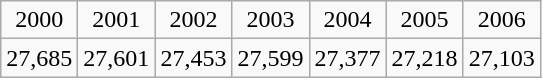<table class="wikitable" style="text-align:center">
<tr>
<td>2000</td>
<td>2001</td>
<td>2002</td>
<td>2003</td>
<td>2004</td>
<td>2005</td>
<td>2006</td>
</tr>
<tr>
<td>27,685</td>
<td>27,601</td>
<td>27,453</td>
<td>27,599</td>
<td>27,377</td>
<td>27,218</td>
<td>27,103</td>
</tr>
</table>
